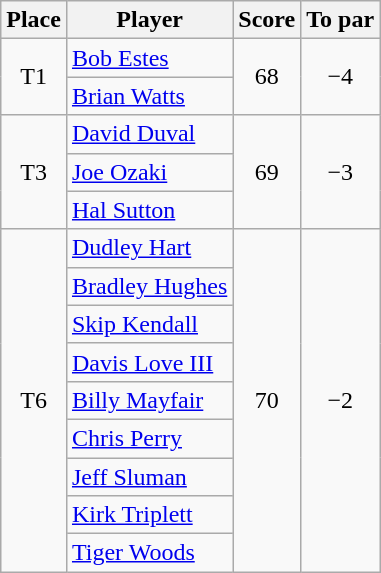<table class="wikitable">
<tr>
<th>Place</th>
<th>Player</th>
<th>Score</th>
<th>To par</th>
</tr>
<tr>
<td align="center" rowspan="2">T1</td>
<td> <a href='#'>Bob Estes</a></td>
<td rowspan="2" align=center>68</td>
<td rowspan="2" align=center>−4</td>
</tr>
<tr>
<td> <a href='#'>Brian Watts</a></td>
</tr>
<tr>
<td align="center" rowspan="3">T3</td>
<td> <a href='#'>David Duval</a></td>
<td rowspan="3" align=center>69</td>
<td rowspan="3" align=center>−3</td>
</tr>
<tr>
<td> <a href='#'>Joe Ozaki</a></td>
</tr>
<tr>
<td> <a href='#'>Hal Sutton</a></td>
</tr>
<tr>
<td align="center" rowspan="9">T6</td>
<td> <a href='#'>Dudley Hart</a></td>
<td rowspan="9" align=center>70</td>
<td rowspan="9" align=center>−2</td>
</tr>
<tr>
<td> <a href='#'>Bradley Hughes</a></td>
</tr>
<tr>
<td> <a href='#'>Skip Kendall</a></td>
</tr>
<tr>
<td> <a href='#'>Davis Love III</a></td>
</tr>
<tr>
<td> <a href='#'>Billy Mayfair</a></td>
</tr>
<tr>
<td> <a href='#'>Chris Perry</a></td>
</tr>
<tr>
<td> <a href='#'>Jeff Sluman</a></td>
</tr>
<tr>
<td> <a href='#'>Kirk Triplett</a></td>
</tr>
<tr>
<td> <a href='#'>Tiger Woods</a></td>
</tr>
</table>
